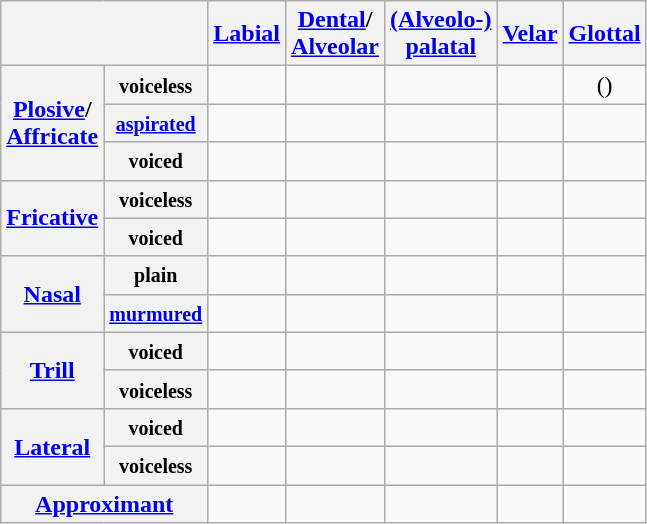<table class="wikitable" style="text-align:center">
<tr>
<th colspan="2"></th>
<th><a href='#'>Labial</a></th>
<th><a href='#'>Dental</a>/<br><a href='#'>Alveolar</a></th>
<th><a href='#'>(Alveolo-)</a><br><a href='#'>palatal</a></th>
<th><a href='#'>Velar</a></th>
<th><a href='#'>Glottal</a></th>
</tr>
<tr>
<th rowspan="3"><a href='#'>Plosive</a>/<br><a href='#'>Affricate</a></th>
<th><small>voiceless</small></th>
<td></td>
<td></td>
<td></td>
<td></td>
<td>()</td>
</tr>
<tr>
<th><small><a href='#'>aspirated</a></small></th>
<td></td>
<td></td>
<td></td>
<td></td>
<td></td>
</tr>
<tr>
<th><small>voiced</small></th>
<td></td>
<td></td>
<td></td>
<td></td>
<td></td>
</tr>
<tr>
<th rowspan="2"><a href='#'>Fricative</a></th>
<th><small>voiceless</small></th>
<td></td>
<td></td>
<td></td>
<td></td>
<td></td>
</tr>
<tr>
<th><small>voiced</small></th>
<td></td>
<td></td>
<td></td>
<td></td>
<td></td>
</tr>
<tr>
<th rowspan="2"><a href='#'>Nasal</a></th>
<th><small>plain</small></th>
<td></td>
<td></td>
<td></td>
<td></td>
<td></td>
</tr>
<tr>
<th><small><a href='#'>murmured</a></small></th>
<td></td>
<td></td>
<td></td>
<td></td>
<td></td>
</tr>
<tr>
<th rowspan="2"><a href='#'>Trill</a></th>
<th><small>voiced</small></th>
<td></td>
<td></td>
<td></td>
<td></td>
<td></td>
</tr>
<tr>
<th><small>voiceless</small></th>
<td></td>
<td></td>
<td></td>
<td></td>
<td></td>
</tr>
<tr>
<th rowspan="2"><a href='#'>Lateral</a></th>
<th><small>voiced</small></th>
<td></td>
<td></td>
<td></td>
<td></td>
<td></td>
</tr>
<tr>
<th><small>voiceless</small></th>
<td></td>
<td></td>
<td></td>
<td></td>
<td></td>
</tr>
<tr>
<th colspan="2"><a href='#'>Approximant</a></th>
<td></td>
<td></td>
<td></td>
<td></td>
<td></td>
</tr>
</table>
